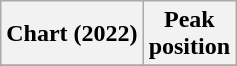<table class="wikitable plainrowheaders" style="text-align:center">
<tr>
<th scope="col">Chart (2022)</th>
<th scope="col">Peak<br>position</th>
</tr>
<tr>
</tr>
</table>
